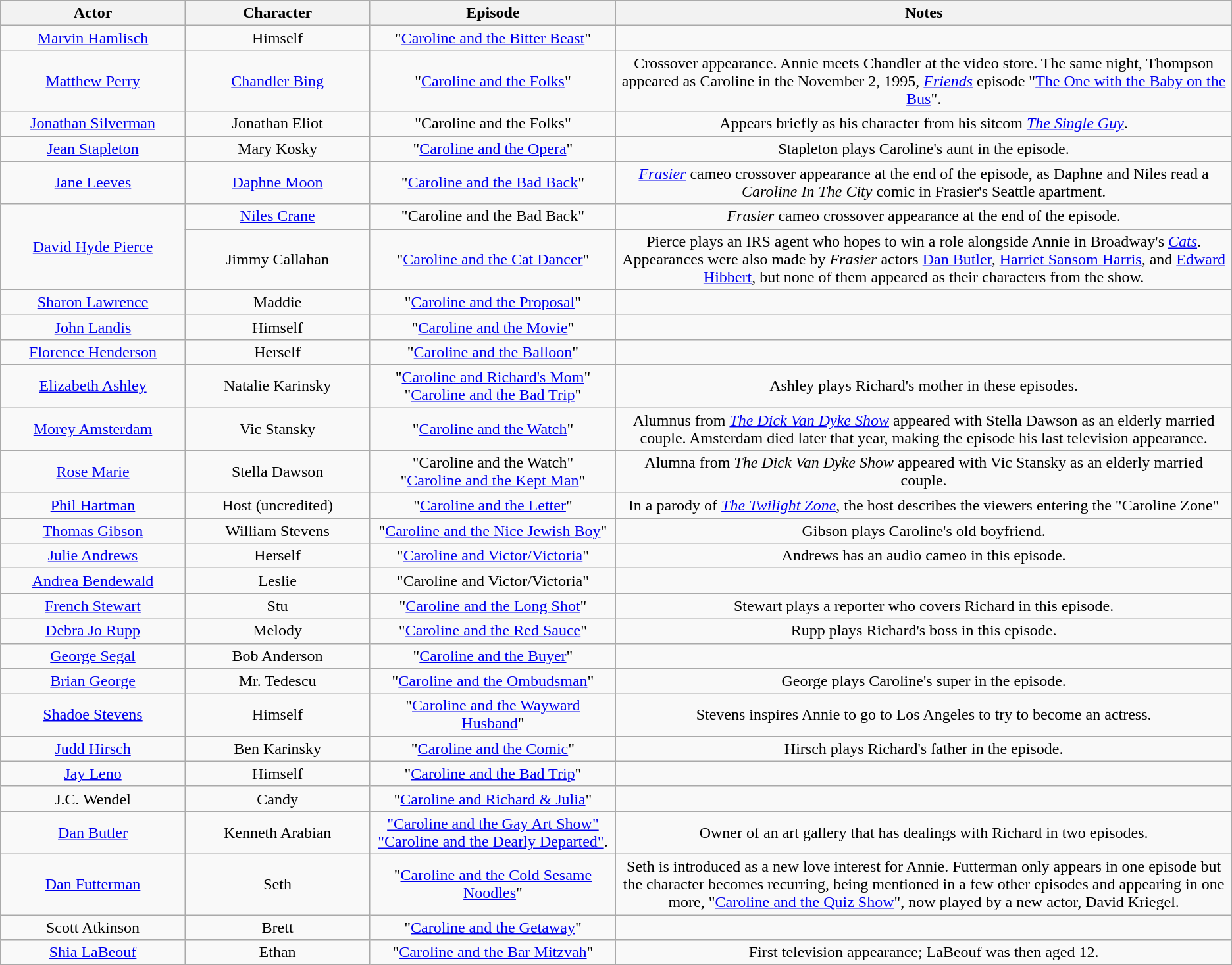<table class="wikitable" style="text-align: center">
<tr>
<th style="width:15%;">Actor</th>
<th style="width:15%;">Character</th>
<th style="width:20%;">Episode</th>
<th style="width:50%;">Notes</th>
</tr>
<tr>
<td><a href='#'>Marvin Hamlisch</a></td>
<td>Himself</td>
<td>"<a href='#'>Caroline and the Bitter Beast</a>"</td>
<td></td>
</tr>
<tr>
<td><a href='#'>Matthew Perry</a></td>
<td><a href='#'>Chandler Bing</a></td>
<td>"<a href='#'>Caroline and the Folks</a>"</td>
<td>Crossover appearance. Annie meets Chandler at the video store. The same night, Thompson appeared as Caroline in the November 2, 1995, <em><a href='#'>Friends</a></em> episode "<a href='#'>The One with the Baby on the Bus</a>".</td>
</tr>
<tr>
<td><a href='#'>Jonathan Silverman</a></td>
<td>Jonathan Eliot</td>
<td>"Caroline and the Folks"</td>
<td>Appears briefly as his character from his sitcom <em><a href='#'>The Single Guy</a></em>.</td>
</tr>
<tr>
<td><a href='#'>Jean Stapleton</a></td>
<td>Mary Kosky</td>
<td>"<a href='#'>Caroline and the Opera</a>"</td>
<td>Stapleton plays Caroline's aunt in the episode.</td>
</tr>
<tr>
<td><a href='#'>Jane Leeves</a></td>
<td><a href='#'>Daphne Moon</a></td>
<td>"<a href='#'>Caroline and the Bad Back</a>"</td>
<td><em><a href='#'>Frasier</a></em> cameo crossover appearance at the end of the episode, as Daphne and Niles read a <em>Caroline In The City</em> comic in Frasier's Seattle apartment.</td>
</tr>
<tr>
<td rowspan=2><a href='#'>David Hyde Pierce</a></td>
<td><a href='#'>Niles Crane</a></td>
<td>"Caroline and the Bad Back"</td>
<td><em>Frasier</em> cameo crossover appearance at the end of the episode.</td>
</tr>
<tr>
<td>Jimmy Callahan</td>
<td>"<a href='#'>Caroline and the Cat Dancer</a>"</td>
<td>Pierce plays an IRS agent who hopes to win a role alongside Annie in Broadway's <em><a href='#'>Cats</a></em>. Appearances were also made by <em>Frasier</em> actors <a href='#'>Dan Butler</a>, <a href='#'>Harriet Sansom Harris</a>, and <a href='#'>Edward Hibbert</a>, but none of them appeared as their characters from the show.</td>
</tr>
<tr>
<td><a href='#'>Sharon Lawrence</a></td>
<td>Maddie</td>
<td>"<a href='#'>Caroline and the Proposal</a>"</td>
<td></td>
</tr>
<tr>
<td><a href='#'>John Landis</a></td>
<td>Himself</td>
<td>"<a href='#'>Caroline and the Movie</a>"</td>
<td></td>
</tr>
<tr>
<td><a href='#'>Florence Henderson</a></td>
<td>Herself</td>
<td>"<a href='#'>Caroline and the Balloon</a>"</td>
<td></td>
</tr>
<tr>
<td><a href='#'>Elizabeth Ashley</a></td>
<td>Natalie Karinsky</td>
<td>"<a href='#'>Caroline and Richard's Mom</a>"<br>"<a href='#'>Caroline and the Bad Trip</a>"</td>
<td>Ashley plays Richard's mother in these episodes.</td>
</tr>
<tr>
<td><a href='#'>Morey Amsterdam</a></td>
<td>Vic Stansky</td>
<td>"<a href='#'>Caroline and the Watch</a>"</td>
<td>Alumnus from <em><a href='#'>The Dick Van Dyke Show</a></em> appeared with Stella Dawson as an elderly married couple. Amsterdam died later that year, making the episode his last television appearance.</td>
</tr>
<tr>
<td><a href='#'>Rose Marie</a></td>
<td>Stella Dawson</td>
<td>"Caroline and the Watch"<br>"<a href='#'>Caroline and the Kept Man</a>"</td>
<td>Alumna from <em>The Dick Van Dyke Show</em> appeared with Vic Stansky as an elderly married couple.</td>
</tr>
<tr>
<td><a href='#'>Phil Hartman</a></td>
<td>Host (uncredited)</td>
<td>"<a href='#'>Caroline and the Letter</a>"</td>
<td>In a parody of <em><a href='#'>The Twilight Zone</a></em>, the host describes the viewers entering the "Caroline Zone"</td>
</tr>
<tr>
<td><a href='#'>Thomas Gibson</a></td>
<td>William Stevens</td>
<td>"<a href='#'>Caroline and the Nice Jewish Boy</a>"</td>
<td>Gibson plays Caroline's old boyfriend.</td>
</tr>
<tr>
<td><a href='#'>Julie Andrews</a></td>
<td>Herself</td>
<td>"<a href='#'>Caroline and Victor/Victoria</a>"</td>
<td>Andrews has an audio cameo in this episode.</td>
</tr>
<tr>
<td><a href='#'>Andrea Bendewald</a></td>
<td>Leslie</td>
<td>"Caroline and Victor/Victoria"</td>
<td></td>
</tr>
<tr>
<td><a href='#'>French Stewart</a></td>
<td>Stu</td>
<td>"<a href='#'>Caroline and the Long Shot</a>"</td>
<td>Stewart plays a reporter who covers Richard in this episode.</td>
</tr>
<tr>
<td><a href='#'>Debra Jo Rupp</a></td>
<td>Melody</td>
<td>"<a href='#'>Caroline and the Red Sauce</a>"</td>
<td>Rupp plays Richard's boss in this episode.</td>
</tr>
<tr>
<td><a href='#'>George Segal</a></td>
<td>Bob Anderson</td>
<td>"<a href='#'>Caroline and the Buyer</a>"</td>
<td></td>
</tr>
<tr>
<td><a href='#'>Brian George</a></td>
<td>Mr. Tedescu</td>
<td>"<a href='#'>Caroline and the Ombudsman</a>"</td>
<td>George plays Caroline's super in the episode.</td>
</tr>
<tr>
<td><a href='#'>Shadoe Stevens</a></td>
<td>Himself</td>
<td>"<a href='#'>Caroline and the Wayward Husband</a>"</td>
<td>Stevens inspires Annie to go to Los Angeles to try to become an actress.</td>
</tr>
<tr>
<td><a href='#'>Judd Hirsch</a></td>
<td>Ben Karinsky</td>
<td>"<a href='#'>Caroline and the Comic</a>"</td>
<td>Hirsch plays Richard's father in the episode.</td>
</tr>
<tr>
<td><a href='#'>Jay Leno</a></td>
<td>Himself</td>
<td>"<a href='#'>Caroline and the Bad Trip</a>"</td>
<td></td>
</tr>
<tr>
<td>J.C. Wendel</td>
<td>Candy</td>
<td>"<a href='#'>Caroline and Richard & Julia</a>"</td>
<td></td>
</tr>
<tr>
<td><a href='#'>Dan Butler</a></td>
<td>Kenneth Arabian</td>
<td><a href='#'>"Caroline and the Gay Art Show"</a> <a href='#'>"Caroline and the Dearly Departed"</a>.</td>
<td>Owner of an art gallery that has dealings with Richard in two episodes.</td>
</tr>
<tr>
<td><a href='#'>Dan Futterman</a></td>
<td>Seth</td>
<td>"<a href='#'>Caroline and the Cold Sesame Noodles</a>"</td>
<td>Seth is introduced as a new love interest for Annie. Futterman only appears in one episode but the character becomes recurring, being mentioned in a few other episodes and appearing in one more, "<a href='#'>Caroline and the Quiz Show</a>", now played by a new actor, David Kriegel.</td>
</tr>
<tr>
<td>Scott Atkinson</td>
<td>Brett</td>
<td>"<a href='#'>Caroline and the Getaway</a>"</td>
<td></td>
</tr>
<tr>
<td><a href='#'>Shia LaBeouf</a></td>
<td>Ethan</td>
<td>"<a href='#'>Caroline and the Bar Mitzvah</a>"</td>
<td>First television appearance; LaBeouf was then aged 12.</td>
</tr>
</table>
